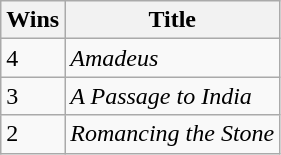<table class="wikitable">
<tr>
<th>Wins</th>
<th>Title</th>
</tr>
<tr>
<td>4</td>
<td><em>Amadeus</em></td>
</tr>
<tr>
<td>3</td>
<td><em>A Passage to India</em></td>
</tr>
<tr>
<td>2</td>
<td><em>Romancing the Stone</em></td>
</tr>
</table>
